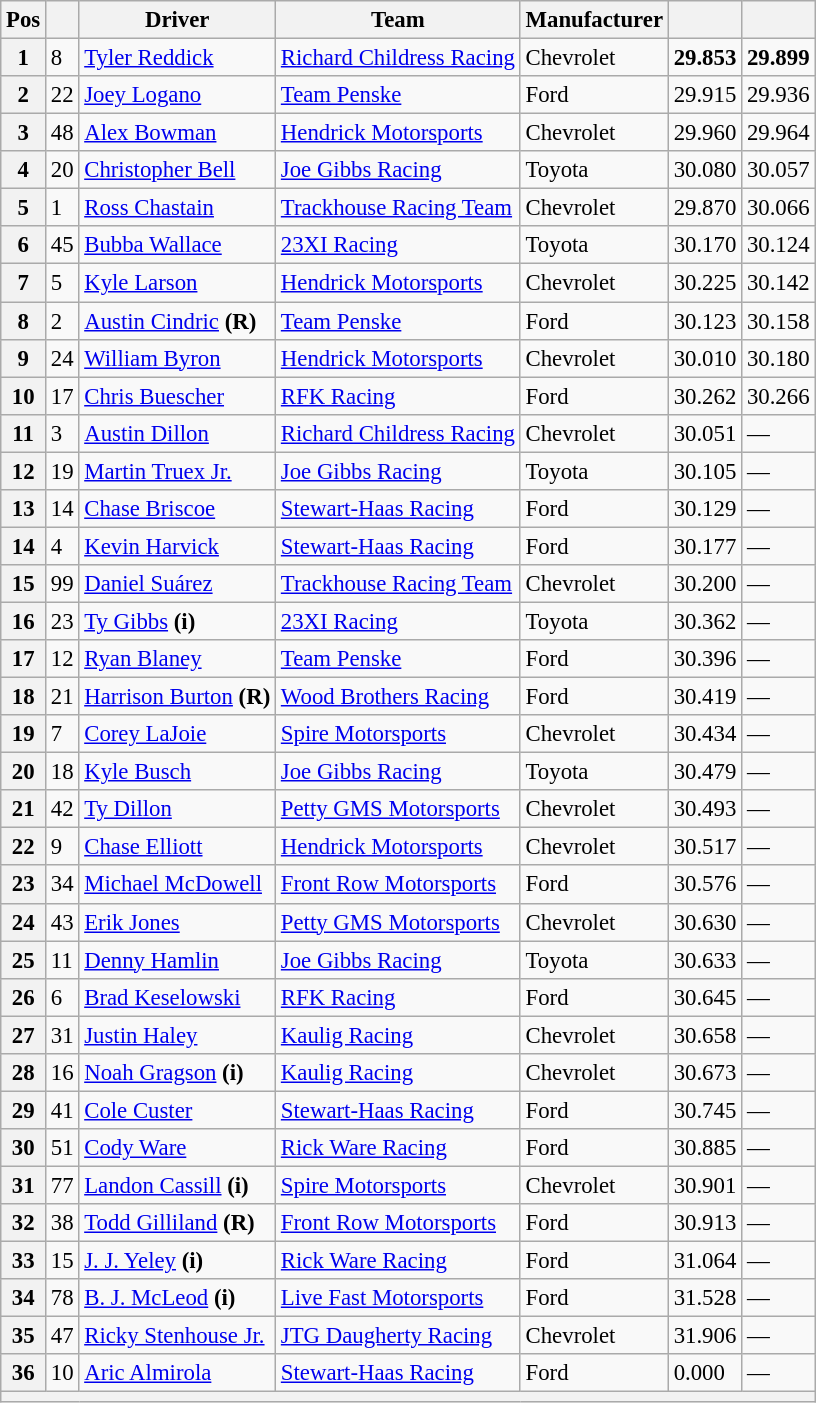<table class="wikitable" style="font-size:95%">
<tr>
<th>Pos</th>
<th></th>
<th>Driver</th>
<th>Team</th>
<th>Manufacturer</th>
<th></th>
<th></th>
</tr>
<tr>
<th>1</th>
<td>8</td>
<td><a href='#'>Tyler Reddick</a></td>
<td><a href='#'>Richard Childress Racing</a></td>
<td>Chevrolet</td>
<td><strong>29.853</strong></td>
<td><strong>29.899</strong></td>
</tr>
<tr>
<th>2</th>
<td>22</td>
<td><a href='#'>Joey Logano</a></td>
<td><a href='#'>Team Penske</a></td>
<td>Ford</td>
<td>29.915</td>
<td>29.936</td>
</tr>
<tr>
<th>3</th>
<td>48</td>
<td><a href='#'>Alex Bowman</a></td>
<td><a href='#'>Hendrick Motorsports</a></td>
<td>Chevrolet</td>
<td>29.960</td>
<td>29.964</td>
</tr>
<tr>
<th>4</th>
<td>20</td>
<td><a href='#'>Christopher Bell</a></td>
<td><a href='#'>Joe Gibbs Racing</a></td>
<td>Toyota</td>
<td>30.080</td>
<td>30.057</td>
</tr>
<tr>
<th>5</th>
<td>1</td>
<td><a href='#'>Ross Chastain</a></td>
<td><a href='#'>Trackhouse Racing Team</a></td>
<td>Chevrolet</td>
<td>29.870</td>
<td>30.066</td>
</tr>
<tr>
<th>6</th>
<td>45</td>
<td><a href='#'>Bubba Wallace</a></td>
<td><a href='#'>23XI Racing</a></td>
<td>Toyota</td>
<td>30.170</td>
<td>30.124</td>
</tr>
<tr>
<th>7</th>
<td>5</td>
<td><a href='#'>Kyle Larson</a></td>
<td><a href='#'>Hendrick Motorsports</a></td>
<td>Chevrolet</td>
<td>30.225</td>
<td>30.142</td>
</tr>
<tr>
<th>8</th>
<td>2</td>
<td><a href='#'>Austin Cindric</a> <strong>(R)</strong></td>
<td><a href='#'>Team Penske</a></td>
<td>Ford</td>
<td>30.123</td>
<td>30.158</td>
</tr>
<tr>
<th>9</th>
<td>24</td>
<td><a href='#'>William Byron</a></td>
<td><a href='#'>Hendrick Motorsports</a></td>
<td>Chevrolet</td>
<td>30.010</td>
<td>30.180</td>
</tr>
<tr>
<th>10</th>
<td>17</td>
<td><a href='#'>Chris Buescher</a></td>
<td><a href='#'>RFK Racing</a></td>
<td>Ford</td>
<td>30.262</td>
<td>30.266</td>
</tr>
<tr>
<th>11</th>
<td>3</td>
<td><a href='#'>Austin Dillon</a></td>
<td><a href='#'>Richard Childress Racing</a></td>
<td>Chevrolet</td>
<td>30.051</td>
<td>—</td>
</tr>
<tr>
<th>12</th>
<td>19</td>
<td><a href='#'>Martin Truex Jr.</a></td>
<td><a href='#'>Joe Gibbs Racing</a></td>
<td>Toyota</td>
<td>30.105</td>
<td>—</td>
</tr>
<tr>
<th>13</th>
<td>14</td>
<td><a href='#'>Chase Briscoe</a></td>
<td><a href='#'>Stewart-Haas Racing</a></td>
<td>Ford</td>
<td>30.129</td>
<td>—</td>
</tr>
<tr>
<th>14</th>
<td>4</td>
<td><a href='#'>Kevin Harvick</a></td>
<td><a href='#'>Stewart-Haas Racing</a></td>
<td>Ford</td>
<td>30.177</td>
<td>—</td>
</tr>
<tr>
<th>15</th>
<td>99</td>
<td><a href='#'>Daniel Suárez</a></td>
<td><a href='#'>Trackhouse Racing Team</a></td>
<td>Chevrolet</td>
<td>30.200</td>
<td>—</td>
</tr>
<tr>
<th>16</th>
<td>23</td>
<td><a href='#'>Ty Gibbs</a> <strong>(i)</strong></td>
<td><a href='#'>23XI Racing</a></td>
<td>Toyota</td>
<td>30.362</td>
<td>—</td>
</tr>
<tr>
<th>17</th>
<td>12</td>
<td><a href='#'>Ryan Blaney</a></td>
<td><a href='#'>Team Penske</a></td>
<td>Ford</td>
<td>30.396</td>
<td>—</td>
</tr>
<tr>
<th>18</th>
<td>21</td>
<td><a href='#'>Harrison Burton</a> <strong>(R)</strong></td>
<td><a href='#'>Wood Brothers Racing</a></td>
<td>Ford</td>
<td>30.419</td>
<td>—</td>
</tr>
<tr>
<th>19</th>
<td>7</td>
<td><a href='#'>Corey LaJoie</a></td>
<td><a href='#'>Spire Motorsports</a></td>
<td>Chevrolet</td>
<td>30.434</td>
<td>—</td>
</tr>
<tr>
<th>20</th>
<td>18</td>
<td><a href='#'>Kyle Busch</a></td>
<td><a href='#'>Joe Gibbs Racing</a></td>
<td>Toyota</td>
<td>30.479</td>
<td>—</td>
</tr>
<tr>
<th>21</th>
<td>42</td>
<td><a href='#'>Ty Dillon</a></td>
<td><a href='#'>Petty GMS Motorsports</a></td>
<td>Chevrolet</td>
<td>30.493</td>
<td>—</td>
</tr>
<tr>
<th>22</th>
<td>9</td>
<td><a href='#'>Chase Elliott</a></td>
<td><a href='#'>Hendrick Motorsports</a></td>
<td>Chevrolet</td>
<td>30.517</td>
<td>—</td>
</tr>
<tr>
<th>23</th>
<td>34</td>
<td><a href='#'>Michael McDowell</a></td>
<td><a href='#'>Front Row Motorsports</a></td>
<td>Ford</td>
<td>30.576</td>
<td>—</td>
</tr>
<tr>
<th>24</th>
<td>43</td>
<td><a href='#'>Erik Jones</a></td>
<td><a href='#'>Petty GMS Motorsports</a></td>
<td>Chevrolet</td>
<td>30.630</td>
<td>—</td>
</tr>
<tr>
<th>25</th>
<td>11</td>
<td><a href='#'>Denny Hamlin</a></td>
<td><a href='#'>Joe Gibbs Racing</a></td>
<td>Toyota</td>
<td>30.633</td>
<td>—</td>
</tr>
<tr>
<th>26</th>
<td>6</td>
<td><a href='#'>Brad Keselowski</a></td>
<td><a href='#'>RFK Racing</a></td>
<td>Ford</td>
<td>30.645</td>
<td>—</td>
</tr>
<tr>
<th>27</th>
<td>31</td>
<td><a href='#'>Justin Haley</a></td>
<td><a href='#'>Kaulig Racing</a></td>
<td>Chevrolet</td>
<td>30.658</td>
<td>—</td>
</tr>
<tr>
<th>28</th>
<td>16</td>
<td><a href='#'>Noah Gragson</a> <strong>(i)</strong></td>
<td><a href='#'>Kaulig Racing</a></td>
<td>Chevrolet</td>
<td>30.673</td>
<td>—</td>
</tr>
<tr>
<th>29</th>
<td>41</td>
<td><a href='#'>Cole Custer</a></td>
<td><a href='#'>Stewart-Haas Racing</a></td>
<td>Ford</td>
<td>30.745</td>
<td>—</td>
</tr>
<tr>
<th>30</th>
<td>51</td>
<td><a href='#'>Cody Ware</a></td>
<td><a href='#'>Rick Ware Racing</a></td>
<td>Ford</td>
<td>30.885</td>
<td>—</td>
</tr>
<tr>
<th>31</th>
<td>77</td>
<td><a href='#'>Landon Cassill</a> <strong>(i)</strong></td>
<td><a href='#'>Spire Motorsports</a></td>
<td>Chevrolet</td>
<td>30.901</td>
<td>—</td>
</tr>
<tr>
<th>32</th>
<td>38</td>
<td><a href='#'>Todd Gilliland</a> <strong>(R)</strong></td>
<td><a href='#'>Front Row Motorsports</a></td>
<td>Ford</td>
<td>30.913</td>
<td>—</td>
</tr>
<tr>
<th>33</th>
<td>15</td>
<td><a href='#'>J. J. Yeley</a> <strong>(i)</strong></td>
<td><a href='#'>Rick Ware Racing</a></td>
<td>Ford</td>
<td>31.064</td>
<td>—</td>
</tr>
<tr>
<th>34</th>
<td>78</td>
<td><a href='#'>B. J. McLeod</a> <strong>(i)</strong></td>
<td><a href='#'>Live Fast Motorsports</a></td>
<td>Ford</td>
<td>31.528</td>
<td>—</td>
</tr>
<tr>
<th>35</th>
<td>47</td>
<td><a href='#'>Ricky Stenhouse Jr.</a></td>
<td><a href='#'>JTG Daugherty Racing</a></td>
<td>Chevrolet</td>
<td>31.906</td>
<td>—</td>
</tr>
<tr>
<th>36</th>
<td>10</td>
<td><a href='#'>Aric Almirola</a></td>
<td><a href='#'>Stewart-Haas Racing</a></td>
<td>Ford</td>
<td>0.000</td>
<td>—</td>
</tr>
<tr>
<th colspan="7"></th>
</tr>
</table>
